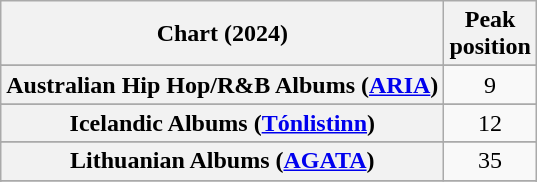<table class="wikitable sortable plainrowheaders" style="text-align:center">
<tr>
<th scope="col">Chart (2024)</th>
<th scope="col">Peak<br>position</th>
</tr>
<tr>
</tr>
<tr>
<th scope="row">Australian Hip Hop/R&B Albums (<a href='#'>ARIA</a>)</th>
<td>9</td>
</tr>
<tr>
</tr>
<tr>
</tr>
<tr>
</tr>
<tr>
</tr>
<tr>
</tr>
<tr>
</tr>
<tr>
</tr>
<tr>
</tr>
<tr>
</tr>
<tr>
<th scope="row">Icelandic Albums (<a href='#'>Tónlistinn</a>)</th>
<td>12</td>
</tr>
<tr>
</tr>
<tr>
<th scope="row">Lithuanian Albums (<a href='#'>AGATA</a>)</th>
<td>35</td>
</tr>
<tr>
</tr>
<tr>
</tr>
<tr>
</tr>
<tr>
</tr>
<tr>
</tr>
<tr>
</tr>
<tr>
</tr>
</table>
